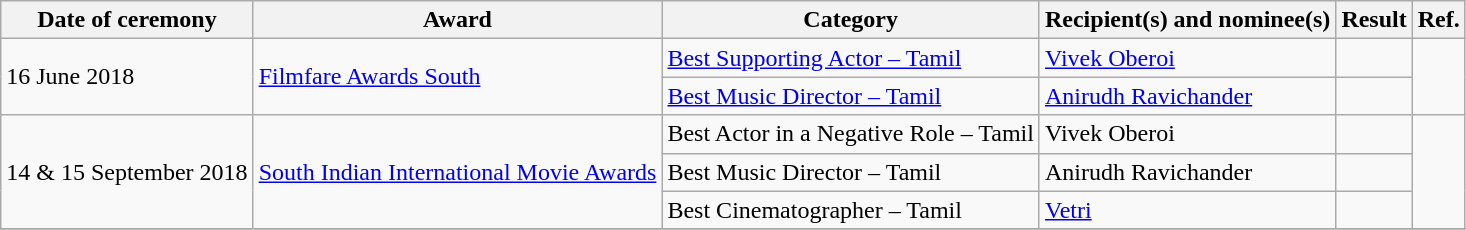<table class="wikitable sortable">
<tr>
<th>Date of ceremony</th>
<th>Award</th>
<th>Category</th>
<th>Recipient(s) and nominee(s)</th>
<th>Result</th>
<th>Ref.</th>
</tr>
<tr>
<td rowspan="2">16 June 2018</td>
<td rowspan="2"><a href='#'>Filmfare Awards South</a></td>
<td><a href='#'>Best Supporting Actor – Tamil</a></td>
<td><a href='#'>Vivek Oberoi</a></td>
<td></td>
<td rowspan="2"></td>
</tr>
<tr>
<td><a href='#'>Best Music Director – Tamil</a></td>
<td><a href='#'>Anirudh Ravichander</a></td>
<td></td>
</tr>
<tr>
<td rowspan="3">14 & 15 September 2018</td>
<td rowspan="3"><a href='#'>South Indian International Movie Awards</a></td>
<td>Best Actor in a Negative Role – Tamil</td>
<td>Vivek Oberoi</td>
<td></td>
<td rowspan="3"></td>
</tr>
<tr>
<td>Best Music Director – Tamil</td>
<td>Anirudh Ravichander</td>
<td></td>
</tr>
<tr>
<td>Best Cinematographer – Tamil</td>
<td><a href='#'>Vetri</a></td>
<td></td>
</tr>
<tr>
</tr>
</table>
